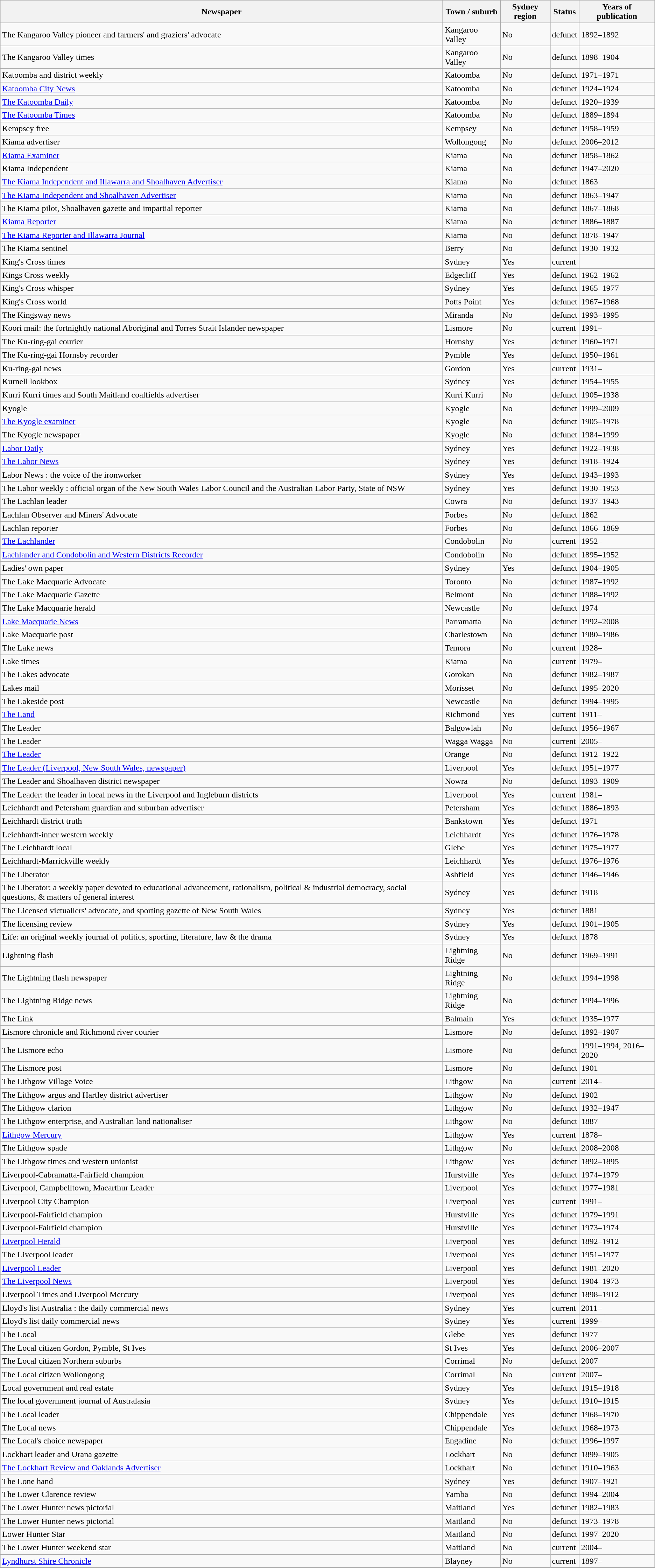<table class="wikitable sortable">
<tr>
<th class="unsortable">Newspaper</th>
<th>Town / suburb</th>
<th>Sydney region</th>
<th>Status</th>
<th>Years of publication</th>
</tr>
<tr>
<td>The Kangaroo Valley pioneer and farmers' and graziers' advocate</td>
<td>Kangaroo Valley</td>
<td>No</td>
<td>defunct</td>
<td>1892–1892</td>
</tr>
<tr>
<td>The Kangaroo Valley times</td>
<td>Kangaroo Valley</td>
<td>No</td>
<td>defunct</td>
<td>1898–1904</td>
</tr>
<tr>
<td>Katoomba and district weekly</td>
<td>Katoomba</td>
<td>No</td>
<td>defunct</td>
<td>1971–1971</td>
</tr>
<tr>
<td><a href='#'>Katoomba City News</a></td>
<td>Katoomba</td>
<td>No</td>
<td>defunct</td>
<td>1924–1924</td>
</tr>
<tr>
<td><a href='#'>The Katoomba Daily</a></td>
<td>Katoomba</td>
<td>No</td>
<td>defunct</td>
<td>1920–1939</td>
</tr>
<tr>
<td><a href='#'>The Katoomba Times</a></td>
<td>Katoomba</td>
<td>No</td>
<td>defunct</td>
<td>1889–1894</td>
</tr>
<tr>
<td>Kempsey free</td>
<td>Kempsey</td>
<td>No</td>
<td>defunct</td>
<td>1958–1959</td>
</tr>
<tr>
<td>Kiama advertiser</td>
<td>Wollongong</td>
<td>No</td>
<td>defunct</td>
<td>2006–2012</td>
</tr>
<tr>
<td><a href='#'>Kiama Examiner</a></td>
<td>Kiama</td>
<td>No</td>
<td>defunct</td>
<td>1858–1862</td>
</tr>
<tr>
<td>Kiama Independent</td>
<td>Kiama</td>
<td>No</td>
<td>defunct</td>
<td>1947–2020</td>
</tr>
<tr>
<td><a href='#'>The Kiama Independent and Illawarra and Shoalhaven Advertiser</a></td>
<td>Kiama</td>
<td>No</td>
<td>defunct</td>
<td>1863</td>
</tr>
<tr>
<td><a href='#'>The Kiama Independent and Shoalhaven Advertiser</a></td>
<td>Kiama</td>
<td>No</td>
<td>defunct</td>
<td>1863–1947</td>
</tr>
<tr>
<td>The Kiama pilot, Shoalhaven gazette and impartial reporter</td>
<td>Kiama</td>
<td>No</td>
<td>defunct</td>
<td>1867–1868</td>
</tr>
<tr>
<td><a href='#'>Kiama Reporter</a></td>
<td>Kiama</td>
<td>No</td>
<td>defunct</td>
<td>1886–1887</td>
</tr>
<tr>
<td><a href='#'>The Kiama Reporter and Illawarra Journal</a></td>
<td>Kiama</td>
<td>No</td>
<td>defunct</td>
<td>1878–1947</td>
</tr>
<tr>
<td>The Kiama sentinel</td>
<td>Berry</td>
<td>No</td>
<td>defunct</td>
<td>1930–1932</td>
</tr>
<tr>
<td>King's Cross times</td>
<td>Sydney</td>
<td>Yes</td>
<td>current</td>
<td></td>
</tr>
<tr>
<td>Kings Cross weekly</td>
<td>Edgecliff</td>
<td>Yes</td>
<td>defunct</td>
<td>1962–1962</td>
</tr>
<tr>
<td>King's Cross whisper</td>
<td>Sydney</td>
<td>Yes</td>
<td>defunct</td>
<td>1965–1977</td>
</tr>
<tr>
<td>King's Cross world</td>
<td>Potts Point</td>
<td>Yes</td>
<td>defunct</td>
<td>1967–1968</td>
</tr>
<tr>
<td>The Kingsway news</td>
<td>Miranda</td>
<td>No</td>
<td>defunct</td>
<td>1993–1995</td>
</tr>
<tr>
<td>Koori mail: the fortnightly national Aboriginal and Torres Strait Islander newspaper</td>
<td>Lismore</td>
<td>No</td>
<td>current</td>
<td>1991–</td>
</tr>
<tr>
<td>The Ku-ring-gai courier</td>
<td>Hornsby</td>
<td>Yes</td>
<td>defunct</td>
<td>1960–1971</td>
</tr>
<tr>
<td>The Ku-ring-gai Hornsby recorder</td>
<td>Pymble</td>
<td>Yes</td>
<td>defunct</td>
<td>1950–1961</td>
</tr>
<tr>
<td>Ku-ring-gai news</td>
<td>Gordon</td>
<td>Yes</td>
<td>current</td>
<td>1931–</td>
</tr>
<tr>
<td>Kurnell lookbox</td>
<td>Sydney</td>
<td>Yes</td>
<td>defunct</td>
<td>1954–1955</td>
</tr>
<tr>
<td>Kurri Kurri times and South Maitland coalfields advertiser</td>
<td>Kurri Kurri</td>
<td>No</td>
<td>defunct</td>
<td>1905–1938</td>
</tr>
<tr>
<td>Kyogle</td>
<td>Kyogle</td>
<td>No</td>
<td>defunct</td>
<td>1999–2009</td>
</tr>
<tr>
<td><a href='#'>The Kyogle examiner</a></td>
<td>Kyogle</td>
<td>No</td>
<td>defunct</td>
<td>1905–1978</td>
</tr>
<tr>
<td>The Kyogle newspaper</td>
<td>Kyogle</td>
<td>No</td>
<td>defunct</td>
<td>1984–1999</td>
</tr>
<tr>
<td><a href='#'>Labor Daily</a></td>
<td>Sydney</td>
<td>Yes</td>
<td>defunct</td>
<td>1922–1938</td>
</tr>
<tr>
<td><a href='#'>The Labor News</a></td>
<td>Sydney</td>
<td>Yes</td>
<td>defunct</td>
<td>1918–1924</td>
</tr>
<tr>
<td>Labor News : the voice of the ironworker</td>
<td>Sydney</td>
<td>Yes</td>
<td>defunct</td>
<td>1943–1993</td>
</tr>
<tr>
<td>The Labor weekly : official organ of the New South Wales Labor Council and the Australian Labor Party, State of NSW</td>
<td>Sydney</td>
<td>Yes</td>
<td>defunct</td>
<td>1930–1953</td>
</tr>
<tr>
<td>The Lachlan leader</td>
<td>Cowra</td>
<td>No</td>
<td>defunct</td>
<td>1937–1943</td>
</tr>
<tr>
<td>Lachlan Observer and Miners' Advocate</td>
<td>Forbes</td>
<td>No</td>
<td>defunct</td>
<td>1862</td>
</tr>
<tr>
<td>Lachlan reporter</td>
<td>Forbes</td>
<td>No</td>
<td>defunct</td>
<td>1866–1869</td>
</tr>
<tr>
<td><a href='#'>The Lachlander</a></td>
<td>Condobolin</td>
<td>No</td>
<td>current</td>
<td>1952–</td>
</tr>
<tr>
<td><a href='#'>Lachlander and Condobolin and Western Districts Recorder</a></td>
<td>Condobolin</td>
<td>No</td>
<td>defunct</td>
<td>1895–1952</td>
</tr>
<tr>
<td>Ladies' own paper</td>
<td>Sydney</td>
<td>Yes</td>
<td>defunct</td>
<td>1904–1905</td>
</tr>
<tr>
<td>The Lake Macquarie Advocate</td>
<td>Toronto</td>
<td>No</td>
<td>defunct</td>
<td>1987–1992</td>
</tr>
<tr>
<td>The Lake Macquarie Gazette</td>
<td>Belmont</td>
<td>No</td>
<td>defunct</td>
<td>1988–1992</td>
</tr>
<tr>
<td>The Lake Macquarie herald</td>
<td>Newcastle</td>
<td>No</td>
<td>defunct</td>
<td>1974</td>
</tr>
<tr>
<td><a href='#'>Lake Macquarie News</a></td>
<td>Parramatta</td>
<td>No</td>
<td>defunct</td>
<td>1992–2008</td>
</tr>
<tr>
<td>Lake Macquarie post</td>
<td>Charlestown</td>
<td>No</td>
<td>defunct</td>
<td>1980–1986</td>
</tr>
<tr>
<td>The Lake news</td>
<td>Temora</td>
<td>No</td>
<td>current</td>
<td>1928–</td>
</tr>
<tr>
<td>Lake times</td>
<td>Kiama</td>
<td>No</td>
<td>current</td>
<td>1979–</td>
</tr>
<tr>
<td>The Lakes advocate</td>
<td>Gorokan</td>
<td>No</td>
<td>defunct</td>
<td>1982–1987</td>
</tr>
<tr>
<td>Lakes mail</td>
<td>Morisset</td>
<td>No</td>
<td>defunct</td>
<td>1995–2020</td>
</tr>
<tr>
<td>The Lakeside post</td>
<td>Newcastle</td>
<td>No</td>
<td>defunct</td>
<td>1994–1995</td>
</tr>
<tr>
<td><a href='#'>The Land</a></td>
<td>Richmond</td>
<td>Yes</td>
<td>current</td>
<td>1911–</td>
</tr>
<tr>
<td>The Leader</td>
<td>Balgowlah</td>
<td>No</td>
<td>defunct</td>
<td>1956–1967</td>
</tr>
<tr>
<td>The Leader</td>
<td>Wagga Wagga</td>
<td>No</td>
<td>current</td>
<td>2005–</td>
</tr>
<tr>
<td><a href='#'>The Leader</a></td>
<td>Orange</td>
<td>No</td>
<td>defunct</td>
<td>1912–1922</td>
</tr>
<tr>
<td><a href='#'>The Leader (Liverpool, New South Wales, newspaper)</a></td>
<td>Liverpool</td>
<td>Yes</td>
<td>defunct</td>
<td>1951–1977</td>
</tr>
<tr>
<td>The Leader and Shoalhaven district newspaper</td>
<td>Nowra</td>
<td>No</td>
<td>defunct</td>
<td>1893–1909</td>
</tr>
<tr>
<td>The Leader: the leader in local news in the Liverpool and Ingleburn districts</td>
<td>Liverpool</td>
<td>Yes</td>
<td>current</td>
<td>1981–</td>
</tr>
<tr>
<td>Leichhardt and Petersham guardian and suburban advertiser</td>
<td>Petersham</td>
<td>Yes</td>
<td>defunct</td>
<td>1886–1893</td>
</tr>
<tr>
<td>Leichhardt district truth</td>
<td>Bankstown</td>
<td>Yes</td>
<td>defunct</td>
<td>1971</td>
</tr>
<tr>
<td>Leichhardt-inner western weekly</td>
<td>Leichhardt</td>
<td>Yes</td>
<td>defunct</td>
<td>1976–1978</td>
</tr>
<tr>
<td>The Leichhardt local</td>
<td>Glebe</td>
<td>Yes</td>
<td>defunct</td>
<td>1975–1977</td>
</tr>
<tr>
<td>Leichhardt-Marrickville weekly</td>
<td>Leichhardt</td>
<td>Yes</td>
<td>defunct</td>
<td>1976–1976</td>
</tr>
<tr>
<td>The Liberator</td>
<td>Ashfield</td>
<td>Yes</td>
<td>defunct</td>
<td>1946–1946</td>
</tr>
<tr>
<td>The Liberator: a weekly paper devoted to educational advancement, rationalism, political & industrial democracy, social questions, & matters of general interest</td>
<td>Sydney</td>
<td>Yes</td>
<td>defunct</td>
<td>1918</td>
</tr>
<tr>
<td>The Licensed victuallers' advocate, and sporting gazette of New South Wales</td>
<td>Sydney</td>
<td>Yes</td>
<td>defunct</td>
<td>1881</td>
</tr>
<tr>
<td>The licensing review</td>
<td>Sydney</td>
<td>Yes</td>
<td>defunct</td>
<td>1901–1905</td>
</tr>
<tr>
<td>Life: an original weekly journal of politics, sporting, literature, law & the drama</td>
<td>Sydney</td>
<td>Yes</td>
<td>defunct</td>
<td>1878</td>
</tr>
<tr>
<td>Lightning flash</td>
<td>Lightning Ridge</td>
<td>No</td>
<td>defunct</td>
<td>1969–1991</td>
</tr>
<tr>
<td>The Lightning flash newspaper</td>
<td>Lightning Ridge</td>
<td>No</td>
<td>defunct</td>
<td>1994–1998</td>
</tr>
<tr>
<td>The Lightning Ridge news</td>
<td>Lightning Ridge</td>
<td>No</td>
<td>defunct</td>
<td>1994–1996</td>
</tr>
<tr>
<td>The Link</td>
<td>Balmain</td>
<td>Yes</td>
<td>defunct</td>
<td>1935–1977</td>
</tr>
<tr>
<td>Lismore chronicle and Richmond river courier</td>
<td>Lismore</td>
<td>No</td>
<td>defunct</td>
<td>1892–1907</td>
</tr>
<tr>
<td>The Lismore echo</td>
<td>Lismore</td>
<td>No</td>
<td>defunct</td>
<td>1991–1994, 2016–2020</td>
</tr>
<tr>
<td>The Lismore post</td>
<td>Lismore</td>
<td>No</td>
<td>defunct</td>
<td>1901</td>
</tr>
<tr>
<td>The Lithgow Village Voice</td>
<td>Lithgow</td>
<td>No</td>
<td>current</td>
<td>2014–</td>
</tr>
<tr>
<td>The Lithgow argus and Hartley district advertiser</td>
<td>Lithgow</td>
<td>No</td>
<td>defunct</td>
<td>1902</td>
</tr>
<tr>
<td>The Lithgow clarion</td>
<td>Lithgow</td>
<td>No</td>
<td>defunct</td>
<td>1932–1947</td>
</tr>
<tr>
<td>The Lithgow enterprise, and Australian land nationaliser</td>
<td>Lithgow</td>
<td>No</td>
<td>defunct</td>
<td>1887</td>
</tr>
<tr>
<td><a href='#'>Lithgow Mercury</a></td>
<td>Lithgow</td>
<td>Yes</td>
<td>current</td>
<td>1878–</td>
</tr>
<tr>
<td>The Lithgow spade</td>
<td>Lithgow</td>
<td>No</td>
<td>defunct</td>
<td>2008–2008</td>
</tr>
<tr>
<td>The Lithgow times and western unionist</td>
<td>Lithgow</td>
<td>Yes</td>
<td>defunct</td>
<td>1892–1895</td>
</tr>
<tr>
<td>Liverpool-Cabramatta-Fairfield champion</td>
<td>Hurstville</td>
<td>Yes</td>
<td>defunct</td>
<td>1974–1979</td>
</tr>
<tr>
<td>Liverpool, Campbelltown, Macarthur Leader</td>
<td>Liverpool</td>
<td>Yes</td>
<td>defunct</td>
<td>1977–1981</td>
</tr>
<tr>
<td>Liverpool City Champion</td>
<td>Liverpool</td>
<td>Yes</td>
<td>current</td>
<td>1991–</td>
</tr>
<tr>
<td>Liverpool-Fairfield champion</td>
<td>Hurstville</td>
<td>Yes</td>
<td>defunct</td>
<td>1979–1991</td>
</tr>
<tr>
<td>Liverpool-Fairfield champion</td>
<td>Hurstville</td>
<td>Yes</td>
<td>defunct</td>
<td>1973–1974</td>
</tr>
<tr>
<td><a href='#'>Liverpool Herald</a></td>
<td>Liverpool</td>
<td>Yes</td>
<td>defunct</td>
<td>1892–1912</td>
</tr>
<tr>
<td>The Liverpool leader</td>
<td>Liverpool</td>
<td>Yes</td>
<td>defunct</td>
<td>1951–1977</td>
</tr>
<tr>
<td><a href='#'>Liverpool Leader</a></td>
<td>Liverpool</td>
<td>Yes</td>
<td>defunct</td>
<td>1981–2020</td>
</tr>
<tr>
<td><a href='#'>The Liverpool News</a></td>
<td>Liverpool</td>
<td>Yes</td>
<td>defunct</td>
<td>1904–1973</td>
</tr>
<tr>
<td>Liverpool Times and Liverpool Mercury</td>
<td>Liverpool</td>
<td>Yes</td>
<td>defunct</td>
<td>1898–1912</td>
</tr>
<tr>
<td>Lloyd's list Australia : the daily commercial news</td>
<td>Sydney</td>
<td>Yes</td>
<td>current</td>
<td>2011–</td>
</tr>
<tr>
<td>Lloyd's list daily commercial news</td>
<td>Sydney</td>
<td>Yes</td>
<td>current</td>
<td>1999–</td>
</tr>
<tr>
<td>The Local</td>
<td>Glebe</td>
<td>Yes</td>
<td>defunct</td>
<td>1977</td>
</tr>
<tr>
<td>The Local citizen Gordon, Pymble, St Ives</td>
<td>St Ives</td>
<td>Yes</td>
<td>defunct</td>
<td>2006–2007</td>
</tr>
<tr>
<td>The Local citizen Northern suburbs</td>
<td>Corrimal</td>
<td>No</td>
<td>defunct</td>
<td>2007</td>
</tr>
<tr>
<td>The Local citizen Wollongong</td>
<td>Corrimal</td>
<td>No</td>
<td>current</td>
<td>2007–</td>
</tr>
<tr>
<td>Local government and real estate</td>
<td>Sydney</td>
<td>Yes</td>
<td>defunct</td>
<td>1915–1918</td>
</tr>
<tr>
<td>The local government journal of Australasia</td>
<td>Sydney</td>
<td>Yes</td>
<td>defunct</td>
<td>1910–1915</td>
</tr>
<tr>
<td>The Local leader</td>
<td>Chippendale</td>
<td>Yes</td>
<td>defunct</td>
<td>1968–1970</td>
</tr>
<tr>
<td>The Local news</td>
<td>Chippendale</td>
<td>Yes</td>
<td>defunct</td>
<td>1968–1973</td>
</tr>
<tr>
<td>The Local's choice newspaper</td>
<td>Engadine</td>
<td>No</td>
<td>defunct</td>
<td>1996–1997</td>
</tr>
<tr>
<td>Lockhart leader and Urana gazette</td>
<td>Lockhart</td>
<td>No</td>
<td>defunct</td>
<td>1899–1905</td>
</tr>
<tr>
<td><a href='#'>The Lockhart Review and Oaklands Advertiser</a></td>
<td>Lockhart</td>
<td>No</td>
<td>defunct</td>
<td>1910–1963</td>
</tr>
<tr>
<td>The Lone hand</td>
<td>Sydney</td>
<td>Yes</td>
<td>defunct</td>
<td>1907–1921</td>
</tr>
<tr>
<td>The Lower Clarence review</td>
<td>Yamba</td>
<td>No</td>
<td>defunct</td>
<td>1994–2004</td>
</tr>
<tr>
<td>The Lower Hunter news pictorial</td>
<td>Maitland</td>
<td>Yes</td>
<td>defunct</td>
<td>1982–1983</td>
</tr>
<tr>
<td>The Lower Hunter news pictorial</td>
<td>Maitland</td>
<td>No</td>
<td>defunct</td>
<td>1973–1978</td>
</tr>
<tr>
<td>Lower Hunter Star</td>
<td>Maitland</td>
<td>No</td>
<td>defunct</td>
<td>1997–2020</td>
</tr>
<tr>
<td>The Lower Hunter weekend star</td>
<td>Maitland</td>
<td>No</td>
<td>current</td>
<td>2004–</td>
</tr>
<tr>
<td><a href='#'>Lyndhurst Shire Chronicle</a></td>
<td>Blayney</td>
<td>No</td>
<td>current</td>
<td>1897–</td>
</tr>
</table>
